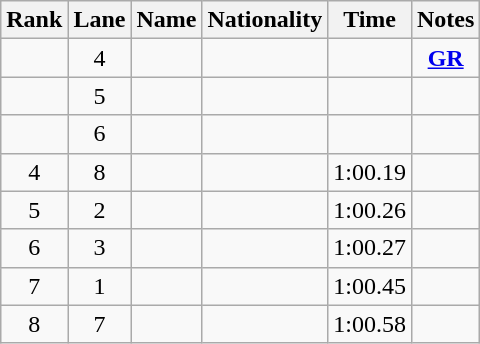<table class="wikitable sortable" style="text-align:center">
<tr>
<th>Rank</th>
<th>Lane</th>
<th>Name</th>
<th>Nationality</th>
<th>Time</th>
<th>Notes</th>
</tr>
<tr>
<td></td>
<td>4</td>
<td align=left></td>
<td align=left></td>
<td></td>
<td><strong><a href='#'>GR</a></strong></td>
</tr>
<tr>
<td></td>
<td>5</td>
<td align=left></td>
<td align=left></td>
<td></td>
<td></td>
</tr>
<tr>
<td></td>
<td>6</td>
<td align=left></td>
<td align=left></td>
<td></td>
<td></td>
</tr>
<tr>
<td>4</td>
<td>8</td>
<td align=left></td>
<td align=left></td>
<td>1:00.19</td>
<td></td>
</tr>
<tr>
<td>5</td>
<td>2</td>
<td align=left></td>
<td align=left></td>
<td>1:00.26</td>
<td></td>
</tr>
<tr>
<td>6</td>
<td>3</td>
<td align=left></td>
<td align=left></td>
<td>1:00.27</td>
<td></td>
</tr>
<tr>
<td>7</td>
<td>1</td>
<td align=left></td>
<td align=left></td>
<td>1:00.45</td>
<td></td>
</tr>
<tr>
<td>8</td>
<td>7</td>
<td align=left></td>
<td align=left></td>
<td>1:00.58</td>
<td></td>
</tr>
</table>
